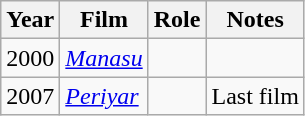<table class="wikitable sortable">
<tr>
<th>Year</th>
<th>Film</th>
<th>Role</th>
<th>Notes</th>
</tr>
<tr>
<td>2000</td>
<td><a href='#'><em>Manasu</em></a></td>
<td></td>
<td></td>
</tr>
<tr>
<td>2007</td>
<td><em><a href='#'>Periyar</a></em></td>
<td></td>
<td>Last film</td>
</tr>
</table>
